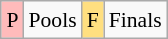<table class="wikitable" style="margin:0.5em auto; font-size:90%; line-height:1.25em; text-align:center;">
<tr>
<td bgcolor="#FFBBBB" align=center>P</td>
<td>Pools</td>
<td bgcolor="#FFDF80" align=center>F</td>
<td>Finals</td>
</tr>
</table>
